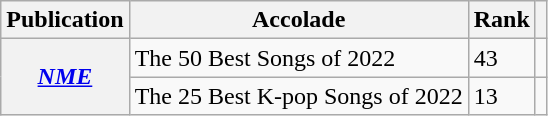<table class="wikitable plainrowheaders">
<tr>
<th scope="col">Publication</th>
<th scope="col">Accolade</th>
<th scope="col">Rank</th>
<th scope="col" class="unsortable"></th>
</tr>
<tr>
<th scope="row" rowspan="2"><em><a href='#'>NME</a></em></th>
<td>The 50 Best Songs of 2022</td>
<td>43</td>
<td style="text-align:center"></td>
</tr>
<tr>
<td>The 25 Best K-pop Songs of 2022</td>
<td>13</td>
<td style="text-align:center"></td>
</tr>
</table>
